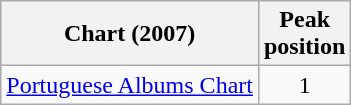<table class="wikitable sortable">
<tr>
<th style="text-align:center;">Chart (2007)</th>
<th style="text-align:center;">Peak<br>position</th>
</tr>
<tr>
<td align="left"><a href='#'>Portuguese Albums Chart</a></td>
<td style="text-align:center;">1</td>
</tr>
</table>
